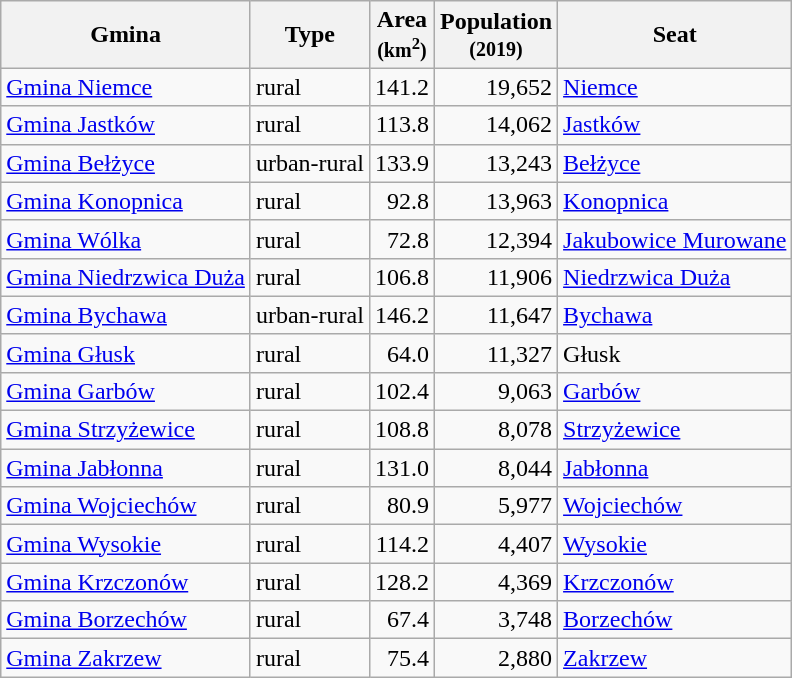<table class="wikitable">
<tr>
<th>Gmina</th>
<th>Type</th>
<th>Area<br><small>(km<sup>2</sup>)</small></th>
<th>Population<br><small>(2019)</small></th>
<th>Seat</th>
</tr>
<tr>
<td><a href='#'>Gmina Niemce</a></td>
<td>rural</td>
<td style="text-align:right;">141.2</td>
<td style="text-align:right;">19,652</td>
<td><a href='#'>Niemce</a></td>
</tr>
<tr>
<td><a href='#'>Gmina Jastków</a></td>
<td>rural</td>
<td style="text-align:right;">113.8</td>
<td style="text-align:right;">14,062</td>
<td><a href='#'>Jastków</a></td>
</tr>
<tr>
<td><a href='#'>Gmina Bełżyce</a></td>
<td>urban-rural</td>
<td style="text-align:right;">133.9</td>
<td style="text-align:right;">13,243</td>
<td><a href='#'>Bełżyce</a></td>
</tr>
<tr>
<td><a href='#'>Gmina Konopnica</a></td>
<td>rural</td>
<td style="text-align:right;">92.8</td>
<td style="text-align:right;">13,963</td>
<td><a href='#'>Konopnica</a></td>
</tr>
<tr>
<td><a href='#'>Gmina Wólka</a></td>
<td>rural</td>
<td style="text-align:right;">72.8</td>
<td style="text-align:right;">12,394</td>
<td><a href='#'>Jakubowice Murowane</a></td>
</tr>
<tr>
<td><a href='#'>Gmina Niedrzwica Duża</a></td>
<td>rural</td>
<td style="text-align:right;">106.8</td>
<td style="text-align:right;">11,906</td>
<td><a href='#'>Niedrzwica Duża</a></td>
</tr>
<tr>
<td><a href='#'>Gmina Bychawa</a></td>
<td>urban-rural</td>
<td style="text-align:right;">146.2</td>
<td style="text-align:right;">11,647</td>
<td><a href='#'>Bychawa</a></td>
</tr>
<tr>
<td><a href='#'>Gmina Głusk</a></td>
<td>rural</td>
<td style="text-align:right;">64.0</td>
<td style="text-align:right;">11,327</td>
<td>Głusk</td>
</tr>
<tr>
<td><a href='#'>Gmina Garbów</a></td>
<td>rural</td>
<td style="text-align:right;">102.4</td>
<td style="text-align:right;">9,063</td>
<td><a href='#'>Garbów</a></td>
</tr>
<tr>
<td><a href='#'>Gmina Strzyżewice</a></td>
<td>rural</td>
<td style="text-align:right;">108.8</td>
<td style="text-align:right;">8,078</td>
<td><a href='#'>Strzyżewice</a></td>
</tr>
<tr>
<td><a href='#'>Gmina Jabłonna</a></td>
<td>rural</td>
<td style="text-align:right;">131.0</td>
<td style="text-align:right;">8,044</td>
<td><a href='#'>Jabłonna</a></td>
</tr>
<tr>
<td><a href='#'>Gmina Wojciechów</a></td>
<td>rural</td>
<td style="text-align:right;">80.9</td>
<td style="text-align:right;">5,977</td>
<td><a href='#'>Wojciechów</a></td>
</tr>
<tr>
<td><a href='#'>Gmina Wysokie</a></td>
<td>rural</td>
<td style="text-align:right;">114.2</td>
<td style="text-align:right;">4,407</td>
<td><a href='#'>Wysokie</a></td>
</tr>
<tr>
<td><a href='#'>Gmina Krzczonów</a></td>
<td>rural</td>
<td style="text-align:right;">128.2</td>
<td style="text-align:right;">4,369</td>
<td><a href='#'>Krzczonów</a></td>
</tr>
<tr>
<td><a href='#'>Gmina Borzechów</a></td>
<td>rural</td>
<td style="text-align:right;">67.4</td>
<td style="text-align:right;">3,748</td>
<td><a href='#'>Borzechów</a></td>
</tr>
<tr>
<td><a href='#'>Gmina Zakrzew</a></td>
<td>rural</td>
<td style="text-align:right;">75.4</td>
<td style="text-align:right;">2,880</td>
<td><a href='#'>Zakrzew</a></td>
</tr>
</table>
